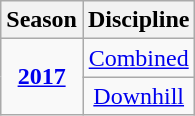<table class="wikitable" style="text-align:center;">
<tr>
<th>Season</th>
<th>Discipline</th>
</tr>
<tr>
<td rowspan="2"><strong><a href='#'>2017</a></strong></td>
<td><a href='#'>Combined</a></td>
</tr>
<tr>
<td><a href='#'>Downhill</a></td>
</tr>
</table>
